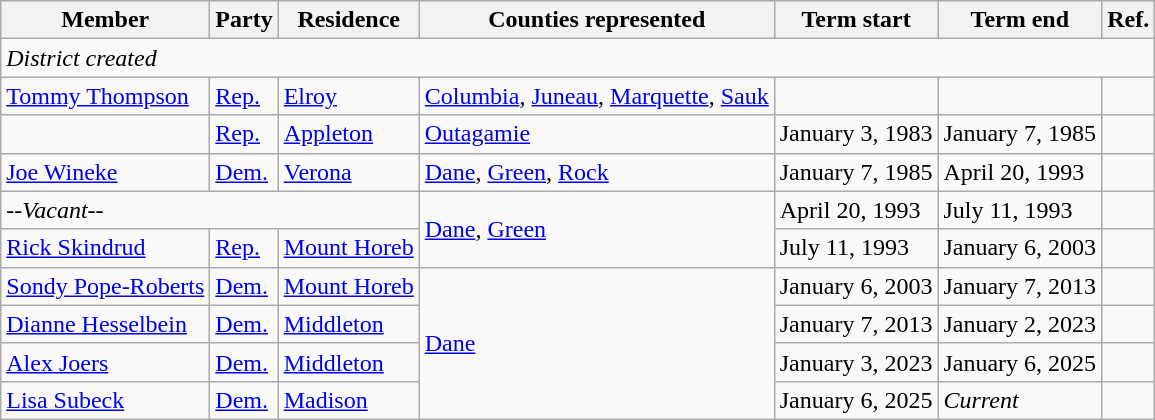<table class="wikitable">
<tr>
<th>Member</th>
<th>Party</th>
<th>Residence</th>
<th>Counties represented</th>
<th>Term start</th>
<th>Term end</th>
<th>Ref.</th>
</tr>
<tr>
<td colspan="7"><em>District created</em></td>
</tr>
<tr>
<td><a href='#'>Tommy Thompson</a></td>
<td><a href='#'>Rep.</a></td>
<td><a href='#'>Elroy</a></td>
<td><a href='#'>Columbia</a>, <a href='#'>Juneau</a>, <a href='#'>Marquette</a>, <a href='#'>Sauk</a></td>
<td></td>
<td></td>
<td></td>
</tr>
<tr>
<td></td>
<td><a href='#'>Rep.</a></td>
<td><a href='#'>Appleton</a></td>
<td><a href='#'>Outagamie</a></td>
<td>January 3, 1983</td>
<td>January 7, 1985</td>
<td></td>
</tr>
<tr>
<td><a href='#'>Joe Wineke</a></td>
<td><a href='#'>Dem.</a></td>
<td><a href='#'>Verona</a></td>
<td><a href='#'>Dane</a>, <a href='#'>Green</a>, <a href='#'>Rock</a></td>
<td>January 7, 1985</td>
<td>April 20, 1993</td>
<td></td>
</tr>
<tr>
<td colspan="3"><em>--Vacant--</em></td>
<td rowspan="2"><a href='#'>Dane</a>, <a href='#'>Green</a></td>
<td>April 20, 1993</td>
<td>July 11, 1993</td>
<td></td>
</tr>
<tr>
<td><a href='#'>Rick Skindrud</a></td>
<td><a href='#'>Rep.</a></td>
<td><a href='#'>Mount Horeb</a></td>
<td>July 11, 1993</td>
<td>January 6, 2003</td>
<td></td>
</tr>
<tr>
<td><a href='#'>Sondy Pope-Roberts</a></td>
<td><a href='#'>Dem.</a></td>
<td><a href='#'>Mount Horeb</a></td>
<td rowspan="4"><a href='#'>Dane</a></td>
<td>January 6, 2003</td>
<td>January 7, 2013</td>
<td></td>
</tr>
<tr>
<td><a href='#'>Dianne Hesselbein</a></td>
<td><a href='#'>Dem.</a></td>
<td><a href='#'>Middleton</a></td>
<td>January 7, 2013</td>
<td>January 2, 2023</td>
<td></td>
</tr>
<tr>
<td><a href='#'>Alex Joers</a></td>
<td><a href='#'>Dem.</a></td>
<td><a href='#'>Middleton</a></td>
<td>January 3, 2023</td>
<td>January 6, 2025</td>
<td></td>
</tr>
<tr>
<td><a href='#'>Lisa Subeck</a></td>
<td><a href='#'>Dem.</a></td>
<td><a href='#'>Madison</a></td>
<td>January 6, 2025</td>
<td><em>Current</em></td>
<td></td>
</tr>
</table>
